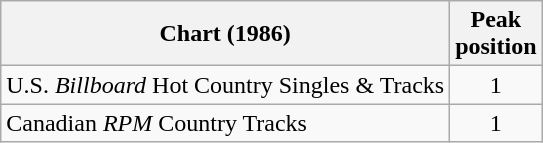<table class="wikitable sortable">
<tr>
<th align="left">Chart (1986)</th>
<th align="center">Peak<br>position</th>
</tr>
<tr>
<td align="left">U.S. <em>Billboard</em> Hot Country Singles & Tracks</td>
<td align="center">1</td>
</tr>
<tr>
<td align="left">Canadian <em>RPM</em> Country Tracks</td>
<td align="center">1</td>
</tr>
</table>
